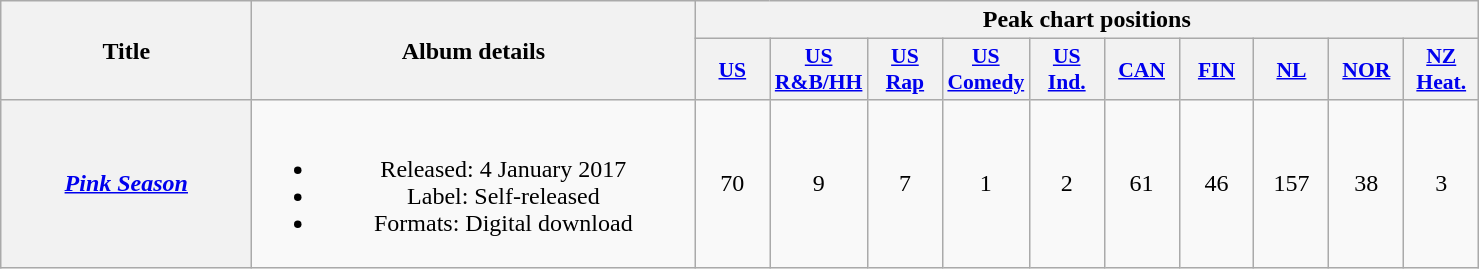<table class="wikitable plainrowheaders" style="text-align: center;">
<tr>
<th scope="col" rowspan="2" style="width:10em;">Title</th>
<th scope="col" rowspan="2" style="width:18em;">Album details</th>
<th scope="col" colspan="10" style="width:9em;">Peak chart positions</th>
</tr>
<tr>
<th scope="col" style="width:3em;font-size:90%;"><a href='#'>US</a><br></th>
<th scope="col" style="width:3em;font-size:90%;"><a href='#'>US<br>R&B/HH</a><br></th>
<th scope="col" style="width:3em;font-size:90%;"><a href='#'>US<br>Rap</a><br></th>
<th scope="col" style="width:3em;font-size:90%;"><a href='#'>US<br>Comedy</a><br></th>
<th scope="col" style="width:3em;font-size:90%;"><a href='#'>US<br>Ind.</a><br></th>
<th scope="col" style="width:3em;font-size:90%;"><a href='#'>CAN</a><br></th>
<th scope="col" style="width:3em;font-size:90%;"><a href='#'>FIN</a><br></th>
<th scope="col" style="width:3em;font-size:90%;"><a href='#'>NL</a><br></th>
<th scope="col" style="width:3em;font-size:90%;"><a href='#'>NOR</a><br></th>
<th scope="col" style="width:3em;font-size:90%;"><a href='#'>NZ<br>Heat.</a><br></th>
</tr>
<tr>
<th scope="row"><em><a href='#'>Pink Season</a></em></th>
<td><br><ul><li>Released: 4 January 2017</li><li>Label: Self-released</li><li>Formats: Digital download</li></ul></td>
<td>70</td>
<td>9</td>
<td>7</td>
<td>1</td>
<td>2</td>
<td>61</td>
<td>46</td>
<td>157</td>
<td>38</td>
<td>3</td>
</tr>
</table>
